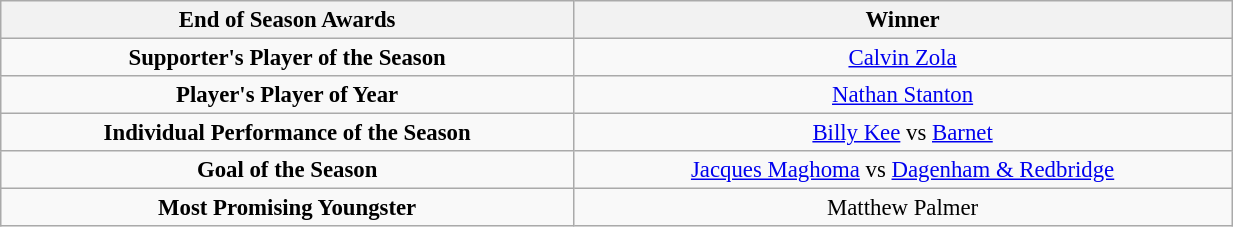<table class="wikitable" style="text-align:center; font-size:95%;width:65%; text-align:left">
<tr>
<th><strong>End of Season Awards</strong></th>
<th><strong>Winner</strong></th>
</tr>
<tr --->
<td align="center"><strong>Supporter's Player of the Season</strong></td>
<td align="center"><a href='#'>Calvin Zola</a></td>
</tr>
<tr --->
<td align="center"><strong>Player's Player of Year</strong></td>
<td align="center"><a href='#'>Nathan Stanton</a></td>
</tr>
<tr --->
<td align="center"><strong>Individual Performance of the Season</strong></td>
<td align="center"><a href='#'>Billy Kee</a> vs <a href='#'>Barnet</a></td>
</tr>
<tr --->
<td align="center"><strong>Goal of the Season</strong></td>
<td align="center"><a href='#'>Jacques Maghoma</a> vs <a href='#'>Dagenham & Redbridge</a></td>
</tr>
<tr --->
<td align="center"><strong>Most Promising Youngster</strong></td>
<td align="center">Matthew Palmer</td>
</tr>
</table>
